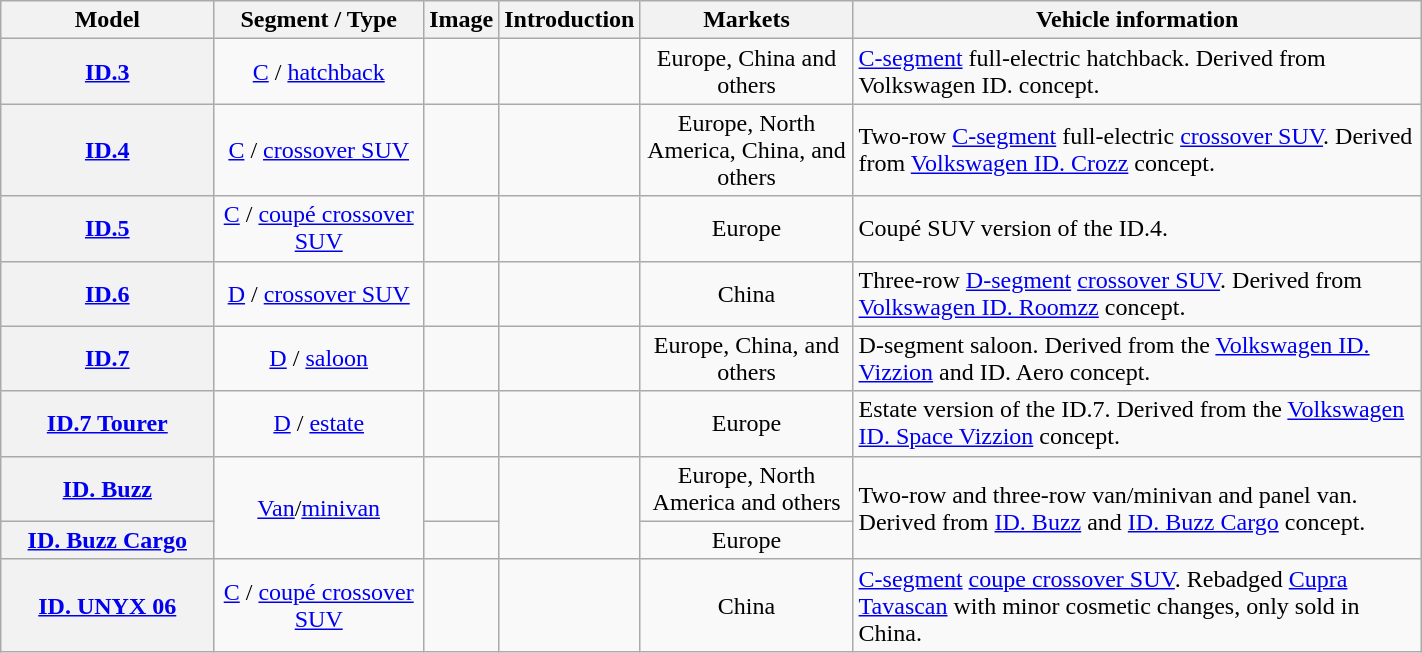<table class="wikitable" style="text-align: center; width: 75%">
<tr>
<th width="15%">Model</th>
<th>Segment / Type</th>
<th>Image</th>
<th>Introduction</th>
<th width="15%">Markets</th>
<th width="40%">Vehicle information</th>
</tr>
<tr>
<th><a href='#'>ID.3</a></th>
<td><a href='#'>C</a> / <a href='#'>hatchback</a></td>
<td></td>
<td></td>
<td>Europe, China and others</td>
<td style="text-align:left;"><a href='#'>C-segment</a> full-electric hatchback. Derived from Volkswagen ID. concept.</td>
</tr>
<tr>
<th><a href='#'>ID.4</a></th>
<td><a href='#'>C</a> / <a href='#'>crossover SUV</a></td>
<td></td>
<td></td>
<td>Europe, North America, China, and others</td>
<td style="text-align:left;">Two-row <a href='#'>C-segment</a> full-electric <a href='#'>crossover SUV</a>. Derived from <a href='#'>Volkswagen ID. Crozz</a> concept.</td>
</tr>
<tr>
<th><a href='#'>ID.5</a></th>
<td><a href='#'>C</a> / <a href='#'>coupé crossover SUV</a></td>
<td></td>
<td></td>
<td>Europe</td>
<td style="text-align:left;">Coupé SUV version of the ID.4.</td>
</tr>
<tr>
<th><a href='#'>ID.6</a></th>
<td><a href='#'>D</a> / <a href='#'>crossover SUV</a></td>
<td></td>
<td></td>
<td>China</td>
<td style="text-align:left;">Three-row <a href='#'>D-segment</a> <a href='#'>crossover SUV</a>. Derived from <a href='#'>Volkswagen ID. Roomzz</a> concept.</td>
</tr>
<tr>
<th><a href='#'>ID.7</a></th>
<td><a href='#'>D</a> / <a href='#'>saloon</a></td>
<td></td>
<td></td>
<td>Europe, China, and others</td>
<td style="text-align:left;">D-segment saloon. Derived from the <a href='#'>Volkswagen ID. Vizzion</a> and ID. Aero concept.</td>
</tr>
<tr>
<th><a href='#'>ID.7 Tourer</a></th>
<td><a href='#'>D</a> / <a href='#'>estate</a></td>
<td></td>
<td></td>
<td>Europe</td>
<td style="text-align:left;">Estate version of the ID.7. Derived from the <a href='#'>Volkswagen ID. Space Vizzion</a> concept.</td>
</tr>
<tr>
<th><a href='#'>ID. Buzz</a></th>
<td rowspan="2"><a href='#'>Van</a>/<a href='#'>minivan</a></td>
<td></td>
<td rowspan="2"></td>
<td>Europe, North America and others</td>
<td style="text-align:left;" rowspan="2">Two-row and three-row van/minivan and panel van. Derived from <a href='#'>ID. Buzz</a> and <a href='#'>ID. Buzz Cargo</a> concept.</td>
</tr>
<tr>
<th><a href='#'>ID. Buzz Cargo</a></th>
<td></td>
<td>Europe</td>
</tr>
<tr>
<th><a href='#'>ID. UNYX 06</a></th>
<td><a href='#'>C</a> / <a href='#'>coupé crossover SUV</a></td>
<td></td>
<td></td>
<td>China</td>
<td style="text-align:left;"><a href='#'>C-segment</a> <a href='#'>coupe crossover SUV</a>. Rebadged <a href='#'>Cupra Tavascan</a> with minor cosmetic changes, only sold in China.</td>
</tr>
</table>
